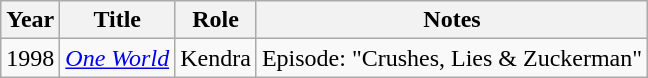<table class="wikitable sortable plainrowheaders">
<tr style="text-align:center;">
<th scope="col">Year</th>
<th scope="col">Title</th>
<th scope="col">Role</th>
<th scope="col">Notes</th>
</tr>
<tr>
<td>1998</td>
<td><em><a href='#'>One World</a></em></td>
<td>Kendra</td>
<td>Episode: "Crushes, Lies & Zuckerman"</td>
</tr>
</table>
